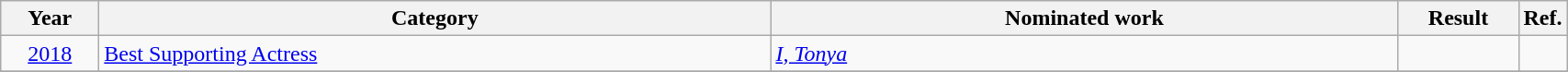<table class=wikitable>
<tr>
<th scope="col" style="width:4em;">Year</th>
<th scope="col" style="width:30em;">Category</th>
<th scope="col" style="width:28em;">Nominated work</th>
<th scope="col" style="width:5em;">Result</th>
<th>Ref.</th>
</tr>
<tr>
<td style="text-align:center;"><a href='#'>2018</a></td>
<td><a href='#'>Best Supporting Actress</a></td>
<td><em><a href='#'>I, Tonya</a></em></td>
<td></td>
<td style="text-align:center;"></td>
</tr>
<tr>
</tr>
</table>
